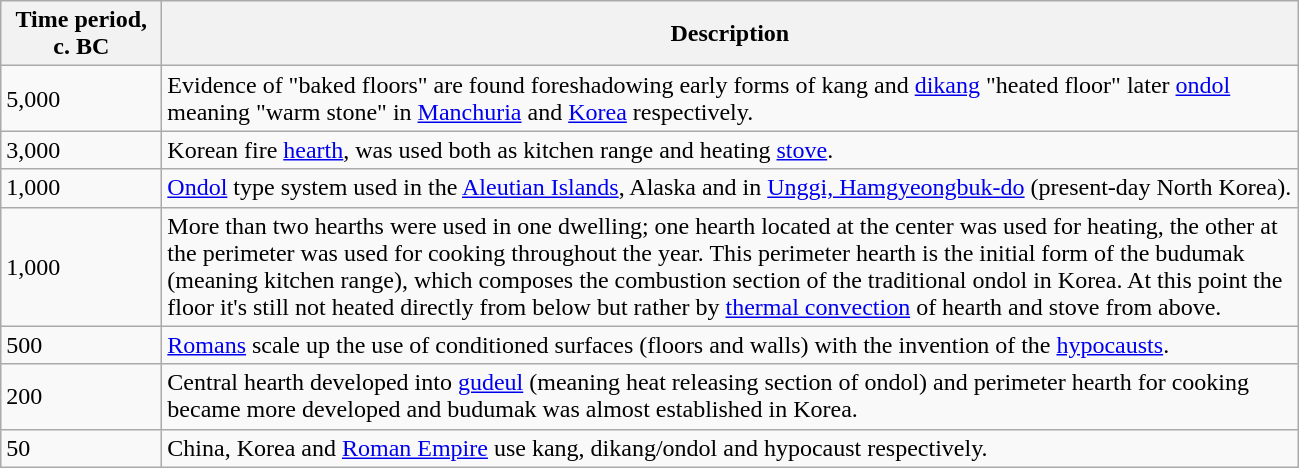<table class="wikitable">
<tr>
<th style="width:100px;">Time period, c. BC</th>
<th style="width:750px;">Description</th>
</tr>
<tr>
<td>5,000</td>
<td>Evidence of "baked floors" are found foreshadowing early forms of kang and <a href='#'>dikang</a> "heated floor" later <a href='#'>ondol</a> meaning "warm stone" in <a href='#'>Manchuria</a> and <a href='#'>Korea</a> respectively.</td>
</tr>
<tr>
<td>3,000</td>
<td>Korean fire <a href='#'>hearth</a>, was used both as kitchen range and heating <a href='#'>stove</a>.</td>
</tr>
<tr>
<td>1,000</td>
<td><a href='#'>Ondol</a> type system used in the <a href='#'>Aleutian Islands</a>, Alaska and in <a href='#'>Unggi, Hamgyeongbuk-do</a> (present-day North Korea).</td>
</tr>
<tr>
<td>1,000</td>
<td>More than two hearths were used in one dwelling; one hearth located at the center was used for heating, the other at the perimeter was used for cooking throughout the year. This perimeter hearth is the initial form of the budumak (meaning kitchen range), which composes the combustion section of the traditional ondol in Korea. At this point the floor it's still not heated directly from below but rather by <a href='#'>thermal convection</a> of hearth and stove from above.</td>
</tr>
<tr>
<td>500</td>
<td><a href='#'>Romans</a> scale up the use of conditioned surfaces (floors and walls) with the invention of the <a href='#'>hypocausts</a>.</td>
</tr>
<tr>
<td>200</td>
<td>Central hearth developed into <a href='#'>gudeul</a> (meaning heat releasing section of ondol) and perimeter hearth for cooking became more developed and budumak was almost established in Korea.</td>
</tr>
<tr>
<td>50</td>
<td>China, Korea and <a href='#'>Roman Empire</a> use kang, dikang/ondol and hypocaust respectively.</td>
</tr>
</table>
